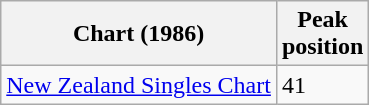<table class="wikitable">
<tr>
<th>Chart (1986)</th>
<th>Peak<br>position</th>
</tr>
<tr>
<td><a href='#'>New Zealand Singles Chart</a></td>
<td>41</td>
</tr>
</table>
